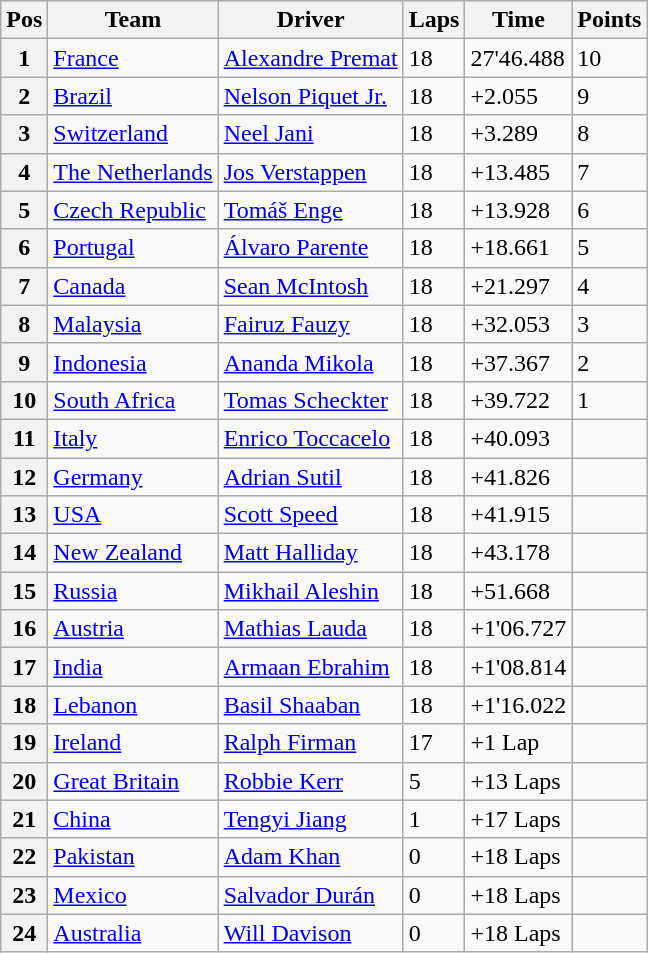<table class="wikitable">
<tr>
<th>Pos</th>
<th>Team</th>
<th>Driver</th>
<th>Laps</th>
<th>Time</th>
<th>Points</th>
</tr>
<tr>
<th>1</th>
<td> <a href='#'>France</a></td>
<td><a href='#'>Alexandre Premat</a></td>
<td>18</td>
<td>27'46.488</td>
<td>10</td>
</tr>
<tr>
<th>2</th>
<td> <a href='#'>Brazil</a></td>
<td><a href='#'>Nelson Piquet Jr.</a></td>
<td>18</td>
<td>+2.055</td>
<td>9</td>
</tr>
<tr>
<th>3</th>
<td> <a href='#'>Switzerland</a></td>
<td><a href='#'>Neel Jani</a></td>
<td>18</td>
<td>+3.289</td>
<td>8</td>
</tr>
<tr>
<th>4</th>
<td> <a href='#'>The Netherlands</a></td>
<td><a href='#'>Jos Verstappen</a></td>
<td>18</td>
<td>+13.485</td>
<td>7</td>
</tr>
<tr>
<th>5</th>
<td> <a href='#'>Czech Republic</a></td>
<td><a href='#'>Tomáš Enge</a></td>
<td>18</td>
<td>+13.928</td>
<td>6</td>
</tr>
<tr>
<th>6</th>
<td> <a href='#'>Portugal</a></td>
<td><a href='#'>Álvaro Parente</a></td>
<td>18</td>
<td>+18.661</td>
<td>5</td>
</tr>
<tr>
<th>7</th>
<td> <a href='#'>Canada</a></td>
<td><a href='#'>Sean McIntosh</a></td>
<td>18</td>
<td>+21.297</td>
<td>4</td>
</tr>
<tr>
<th>8</th>
<td> <a href='#'>Malaysia</a></td>
<td><a href='#'>Fairuz Fauzy</a></td>
<td>18</td>
<td>+32.053</td>
<td>3</td>
</tr>
<tr>
<th>9</th>
<td> <a href='#'>Indonesia</a></td>
<td><a href='#'>Ananda Mikola</a></td>
<td>18</td>
<td>+37.367</td>
<td>2</td>
</tr>
<tr>
<th>10</th>
<td> <a href='#'>South Africa</a></td>
<td><a href='#'>Tomas Scheckter</a></td>
<td>18</td>
<td>+39.722</td>
<td>1</td>
</tr>
<tr>
<th>11</th>
<td> <a href='#'>Italy</a></td>
<td><a href='#'>Enrico Toccacelo</a></td>
<td>18</td>
<td>+40.093</td>
<td></td>
</tr>
<tr>
<th>12</th>
<td> <a href='#'>Germany</a></td>
<td><a href='#'>Adrian Sutil</a></td>
<td>18</td>
<td>+41.826</td>
<td></td>
</tr>
<tr>
<th>13</th>
<td> <a href='#'>USA</a></td>
<td><a href='#'>Scott Speed</a></td>
<td>18</td>
<td>+41.915</td>
<td></td>
</tr>
<tr>
<th>14</th>
<td> <a href='#'>New Zealand</a></td>
<td><a href='#'>Matt Halliday</a></td>
<td>18</td>
<td>+43.178</td>
<td></td>
</tr>
<tr>
<th>15</th>
<td> <a href='#'>Russia</a></td>
<td><a href='#'>Mikhail Aleshin</a></td>
<td>18</td>
<td>+51.668</td>
<td></td>
</tr>
<tr>
<th>16</th>
<td> <a href='#'>Austria</a></td>
<td><a href='#'>Mathias Lauda</a></td>
<td>18</td>
<td>+1'06.727</td>
<td></td>
</tr>
<tr>
<th>17</th>
<td> <a href='#'>India</a></td>
<td><a href='#'>Armaan Ebrahim</a></td>
<td>18</td>
<td>+1'08.814</td>
<td></td>
</tr>
<tr>
<th>18</th>
<td> <a href='#'>Lebanon</a></td>
<td><a href='#'>Basil Shaaban</a></td>
<td>18</td>
<td>+1'16.022</td>
<td></td>
</tr>
<tr>
<th>19</th>
<td> <a href='#'>Ireland</a></td>
<td><a href='#'>Ralph Firman</a></td>
<td>17</td>
<td>+1 Lap</td>
<td></td>
</tr>
<tr>
<th>20</th>
<td> <a href='#'>Great Britain</a></td>
<td><a href='#'>Robbie Kerr</a></td>
<td>5</td>
<td>+13 Laps</td>
<td></td>
</tr>
<tr>
<th>21</th>
<td> <a href='#'>China</a></td>
<td><a href='#'>Tengyi Jiang</a></td>
<td>1</td>
<td>+17 Laps</td>
<td></td>
</tr>
<tr>
<th>22</th>
<td> <a href='#'>Pakistan</a></td>
<td><a href='#'>Adam Khan</a></td>
<td>0</td>
<td>+18 Laps</td>
<td></td>
</tr>
<tr>
<th>23</th>
<td> <a href='#'>Mexico</a></td>
<td><a href='#'>Salvador Durán</a></td>
<td>0</td>
<td>+18 Laps</td>
<td></td>
</tr>
<tr>
<th>24</th>
<td> <a href='#'>Australia</a></td>
<td><a href='#'>Will Davison</a></td>
<td>0</td>
<td>+18 Laps</td>
<td></td>
</tr>
</table>
